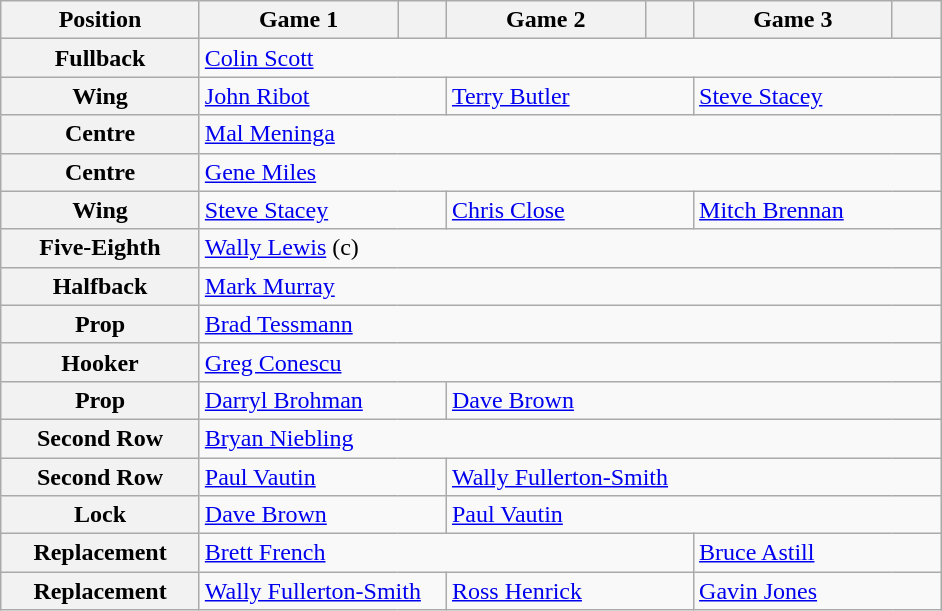<table class="wikitable">
<tr>
<th style="width:125px;">Position</th>
<th style="width:125px;">Game 1</th>
<th style="width:25px;"></th>
<th style="width:125px;">Game 2</th>
<th style="width:25px;"></th>
<th style="width:125px;">Game 3</th>
<th style="width:25px;"></th>
</tr>
<tr>
<th>Fullback</th>
<td colspan="6"> <a href='#'>Colin Scott</a></td>
</tr>
<tr>
<th>Wing</th>
<td colspan="2"> <a href='#'>John Ribot</a></td>
<td colspan="2"> <a href='#'>Terry Butler</a></td>
<td colspan="2"> <a href='#'>Steve Stacey</a></td>
</tr>
<tr>
<th>Centre</th>
<td colspan="6"> <a href='#'>Mal Meninga</a></td>
</tr>
<tr>
<th>Centre</th>
<td colspan="6"> <a href='#'>Gene Miles</a></td>
</tr>
<tr>
<th>Wing</th>
<td colspan="2"> <a href='#'>Steve Stacey</a></td>
<td colspan="2"> <a href='#'>Chris Close</a></td>
<td colspan="2"> <a href='#'>Mitch Brennan</a></td>
</tr>
<tr>
<th>Five-Eighth</th>
<td colspan="6"> <a href='#'>Wally Lewis</a> (c)</td>
</tr>
<tr>
<th>Halfback</th>
<td colspan="6"> <a href='#'>Mark Murray</a></td>
</tr>
<tr>
<th>Prop</th>
<td colspan="6"> <a href='#'>Brad Tessmann</a></td>
</tr>
<tr>
<th>Hooker</th>
<td colspan="6"> <a href='#'>Greg Conescu</a></td>
</tr>
<tr>
<th>Prop</th>
<td colspan="2"> <a href='#'>Darryl Brohman</a></td>
<td colspan="4"> <a href='#'>Dave Brown</a></td>
</tr>
<tr>
<th>Second Row</th>
<td colspan="6"> <a href='#'>Bryan Niebling</a></td>
</tr>
<tr>
<th>Second Row</th>
<td colspan="2"> <a href='#'>Paul Vautin</a></td>
<td colspan="4"> <a href='#'>Wally Fullerton-Smith</a></td>
</tr>
<tr>
<th>Lock</th>
<td colspan="2"> <a href='#'>Dave Brown</a></td>
<td colspan="4"> <a href='#'>Paul Vautin</a></td>
</tr>
<tr>
<th>Replacement</th>
<td colspan="4"> <a href='#'>Brett French</a></td>
<td colspan="2"><a href='#'>Bruce Astill</a></td>
</tr>
<tr>
<th>Replacement</th>
<td colspan="2"> <a href='#'>Wally Fullerton-Smith</a></td>
<td colspan="2"> <a href='#'>Ross Henrick</a></td>
<td colspan="2"> <a href='#'>Gavin Jones</a></td>
</tr>
</table>
